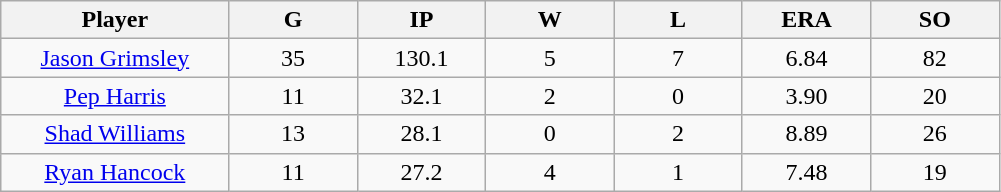<table class="wikitable sortable">
<tr>
<th bgcolor="#DDDDFF" width="16%">Player</th>
<th bgcolor="#DDDDFF" width="9%">G</th>
<th bgcolor="#DDDDFF" width="9%">IP</th>
<th bgcolor="#DDDDFF" width="9%">W</th>
<th bgcolor="#DDDDFF" width="9%">L</th>
<th bgcolor="#DDDDFF" width="9%">ERA</th>
<th bgcolor="#DDDDFF" width="9%">SO</th>
</tr>
<tr align=center>
<td><a href='#'>Jason Grimsley</a></td>
<td>35</td>
<td>130.1</td>
<td>5</td>
<td>7</td>
<td>6.84</td>
<td>82</td>
</tr>
<tr align=center>
<td><a href='#'>Pep Harris</a></td>
<td>11</td>
<td>32.1</td>
<td>2</td>
<td>0</td>
<td>3.90</td>
<td>20</td>
</tr>
<tr align=center>
<td><a href='#'>Shad Williams</a></td>
<td>13</td>
<td>28.1</td>
<td>0</td>
<td>2</td>
<td>8.89</td>
<td>26</td>
</tr>
<tr align=center>
<td><a href='#'>Ryan Hancock</a></td>
<td>11</td>
<td>27.2</td>
<td>4</td>
<td>1</td>
<td>7.48</td>
<td>19</td>
</tr>
</table>
